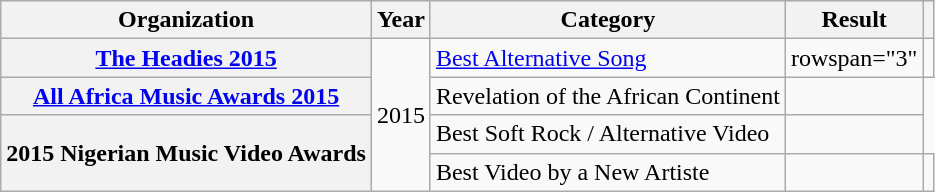<table class="wikitable sortable plainrowheaders" style="border:none; margin:0;">
<tr>
<th scope="col">Organization</th>
<th scope="col">Year</th>
<th scope="col">Category</th>
<th scope="col">Result</th>
<th class="unsortable" scope="col"></th>
</tr>
<tr>
<th scope="row"><a href='#'>The Headies 2015</a></th>
<td rowspan="4">2015</td>
<td><a href='#'>Best Alternative Song</a></td>
<td>rowspan="3" </td>
<td></td>
</tr>
<tr>
<th scope="row"><a href='#'>All Africa Music Awards 2015</a></th>
<td>Revelation of the African Continent</td>
<td></td>
</tr>
<tr>
<th scope="row" rowspan="2">2015 Nigerian Music Video Awards</th>
<td>Best Soft Rock / Alternative Video</td>
<td></td>
</tr>
<tr>
<td>Best Video by a New Artiste</td>
<td></td>
<td></td>
</tr>
<tr>
</tr>
</table>
